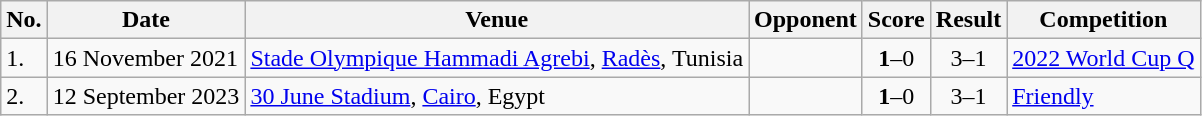<table class="wikitable">
<tr>
<th>No.</th>
<th>Date</th>
<th>Venue</th>
<th>Opponent</th>
<th>Score</th>
<th>Result</th>
<th>Competition</th>
</tr>
<tr>
<td>1.</td>
<td>16 November 2021</td>
<td><a href='#'>Stade Olympique Hammadi Agrebi</a>, <a href='#'>Radès</a>, Tunisia</td>
<td></td>
<td align=center><strong>1</strong>–0</td>
<td align=center>3–1</td>
<td><a href='#'>2022 World Cup Q</a></td>
</tr>
<tr>
<td>2.</td>
<td>12 September 2023</td>
<td><a href='#'>30 June Stadium</a>, <a href='#'>Cairo</a>, Egypt</td>
<td></td>
<td align=center><strong>1</strong>–0</td>
<td align=center>3–1</td>
<td><a href='#'>Friendly</a></td>
</tr>
</table>
